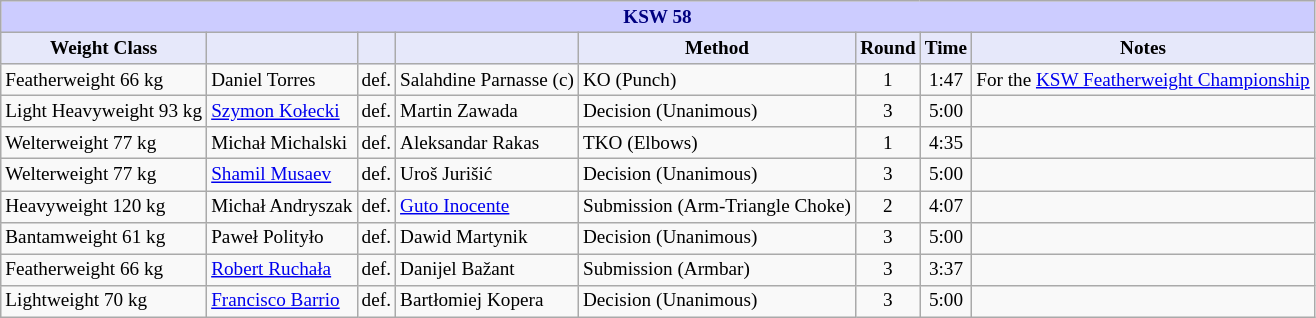<table class="wikitable" style="font-size: 80%;">
<tr>
<th colspan="8" style="background-color: #ccf; color: #000080; text-align: center;"><strong>KSW 58</strong></th>
</tr>
<tr>
<th colspan="1" style="background-color: #E6E8FA; color: #000000; text-align: center;">Weight Class</th>
<th colspan="1" style="background-color: #E6E8FA; color: #000000; text-align: center;"></th>
<th colspan="1" style="background-color: #E6E8FA; color: #000000; text-align: center;"></th>
<th colspan="1" style="background-color: #E6E8FA; color: #000000; text-align: center;"></th>
<th colspan="1" style="background-color: #E6E8FA; color: #000000; text-align: center;">Method</th>
<th colspan="1" style="background-color: #E6E8FA; color: #000000; text-align: center;">Round</th>
<th colspan="1" style="background-color: #E6E8FA; color: #000000; text-align: center;">Time</th>
<th colspan="1" style="background-color: #E6E8FA; color: #000000; text-align: center;">Notes</th>
</tr>
<tr>
<td>Featherweight 66 kg</td>
<td> Daniel Torres</td>
<td align=center>def.</td>
<td> Salahdine Parnasse (c)</td>
<td>KO (Punch)</td>
<td align=center>1</td>
<td align=center>1:47</td>
<td>For the <a href='#'>KSW Featherweight Championship</a></td>
</tr>
<tr>
<td>Light Heavyweight 93 kg</td>
<td> <a href='#'>Szymon Kołecki</a></td>
<td align=center>def.</td>
<td> Martin Zawada</td>
<td>Decision (Unanimous)</td>
<td align=center>3</td>
<td align=center>5:00</td>
<td></td>
</tr>
<tr>
<td>Welterweight 77 kg</td>
<td> Michał Michalski</td>
<td align=center>def.</td>
<td> Aleksandar Rakas</td>
<td>TKO (Elbows)</td>
<td align=center>1</td>
<td align=center>4:35</td>
<td></td>
</tr>
<tr>
<td>Welterweight 77 kg</td>
<td> <a href='#'>Shamil Musaev</a></td>
<td align=center>def.</td>
<td> Uroš Jurišić</td>
<td>Decision (Unanimous)</td>
<td align=center>3</td>
<td align=center>5:00</td>
<td></td>
</tr>
<tr>
<td>Heavyweight 120 kg</td>
<td> Michał Andryszak</td>
<td align=center>def.</td>
<td> <a href='#'>Guto Inocente</a></td>
<td>Submission (Arm-Triangle Choke)</td>
<td align=center>2</td>
<td align=center>4:07</td>
<td></td>
</tr>
<tr>
<td>Bantamweight 61 kg</td>
<td> Paweł Polityło</td>
<td align=center>def.</td>
<td> Dawid Martynik</td>
<td>Decision (Unanimous)</td>
<td align=center>3</td>
<td align=center>5:00</td>
<td></td>
</tr>
<tr>
<td>Featherweight 66 kg</td>
<td> <a href='#'>Robert Ruchała</a></td>
<td align=center>def.</td>
<td> Danijel Bažant</td>
<td>Submission (Armbar)</td>
<td align=center>3</td>
<td align=center>3:37</td>
<td></td>
</tr>
<tr>
<td>Lightweight 70 kg</td>
<td> <a href='#'>Francisco Barrio</a></td>
<td align=center>def.</td>
<td> Bartłomiej Kopera</td>
<td>Decision (Unanimous)</td>
<td align=center>3</td>
<td align=center>5:00</td>
<td></td>
</tr>
</table>
